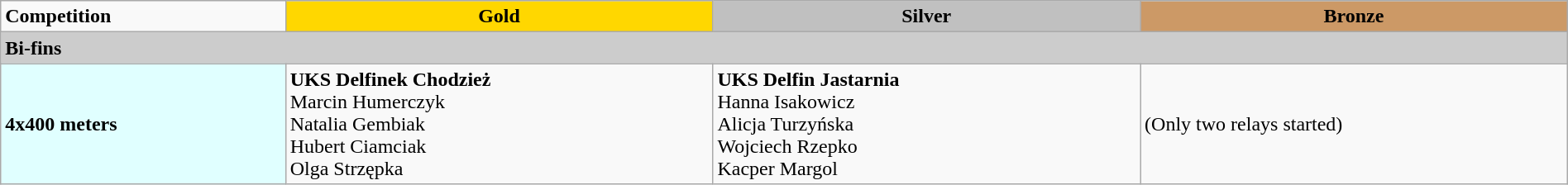<table class="wikitable" style="font-size:100%" width="100%">
<tr>
<td width="14%"><strong>Competition</strong></td>
<td align="center" bgcolor="gold" width="21%"><strong>Gold</strong></td>
<td align="center" bgcolor="silver" width="21%"><strong>Silver</strong></td>
<td align="center" bgcolor="CC9966" width="21%"><strong>Bronze</strong></td>
</tr>
<tr bgcolor="#cccccc">
<td colspan="4"><strong>Bi-fins</strong></td>
</tr>
<tr>
<td bgcolor="E0FFFF"><strong>4x400 meters</strong></td>
<td><strong>UKS Delfinek Chodzież</strong><br>Marcin Humerczyk<br>Natalia Gembiak<br>Hubert Ciamciak<br>Olga Strzępka</td>
<td><strong>UKS Delfin Jastarnia</strong><br>Hanna Isakowicz<br>Alicja Turzyńska<br>Wojciech Rzepko<br>Kacper Margol</td>
<td>(Only two relays started)</td>
</tr>
</table>
